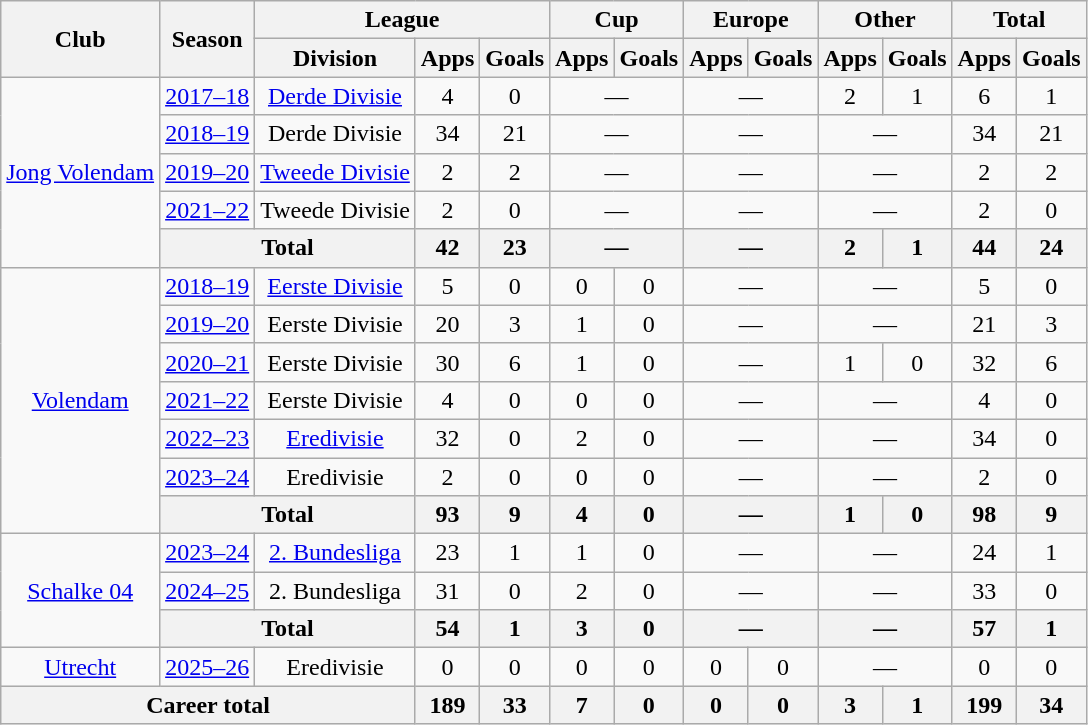<table class="wikitable" style="text-align:center">
<tr>
<th rowspan="2">Club</th>
<th rowspan="2">Season</th>
<th colspan="3">League</th>
<th colspan="2">Cup</th>
<th colspan="2">Europe</th>
<th colspan="2">Other</th>
<th colspan="2">Total</th>
</tr>
<tr>
<th>Division</th>
<th>Apps</th>
<th>Goals</th>
<th>Apps</th>
<th>Goals</th>
<th>Apps</th>
<th>Goals</th>
<th>Apps</th>
<th>Goals</th>
<th>Apps</th>
<th>Goals</th>
</tr>
<tr>
<td rowspan="5"><a href='#'>Jong Volendam</a></td>
<td><a href='#'>2017–18</a></td>
<td><a href='#'>Derde Divisie</a></td>
<td>4</td>
<td>0</td>
<td colspan="2">—</td>
<td colspan="2">—</td>
<td>2</td>
<td>1</td>
<td>6</td>
<td>1</td>
</tr>
<tr>
<td><a href='#'>2018–19</a></td>
<td>Derde Divisie</td>
<td>34</td>
<td>21</td>
<td colspan="2">—</td>
<td colspan="2">—</td>
<td colspan="2">—</td>
<td>34</td>
<td>21</td>
</tr>
<tr>
<td><a href='#'>2019–20</a></td>
<td nowrap><a href='#'>Tweede Divisie</a></td>
<td>2</td>
<td>2</td>
<td colspan="2">—</td>
<td colspan="2">—</td>
<td colspan="2">—</td>
<td>2</td>
<td>2</td>
</tr>
<tr>
<td><a href='#'>2021–22</a></td>
<td>Tweede Divisie</td>
<td>2</td>
<td>0</td>
<td colspan="2">—</td>
<td colspan="2">—</td>
<td colspan="2">—</td>
<td>2</td>
<td>0</td>
</tr>
<tr>
<th colspan="2">Total</th>
<th>42</th>
<th>23</th>
<th colspan="2">—</th>
<th colspan="2">—</th>
<th>2</th>
<th>1</th>
<th>44</th>
<th>24</th>
</tr>
<tr>
<td rowspan="7"><a href='#'>Volendam</a></td>
<td><a href='#'>2018–19</a></td>
<td><a href='#'>Eerste Divisie</a></td>
<td>5</td>
<td>0</td>
<td>0</td>
<td>0</td>
<td colspan="2">—</td>
<td colspan="2">—</td>
<td>5</td>
<td>0</td>
</tr>
<tr>
<td><a href='#'>2019–20</a></td>
<td>Eerste Divisie</td>
<td>20</td>
<td>3</td>
<td>1</td>
<td>0</td>
<td colspan="2">—</td>
<td colspan="2">—</td>
<td>21</td>
<td>3</td>
</tr>
<tr>
<td><a href='#'>2020–21</a></td>
<td>Eerste Divisie</td>
<td>30</td>
<td>6</td>
<td>1</td>
<td>0</td>
<td colspan="2">—</td>
<td>1</td>
<td>0</td>
<td>32</td>
<td>6</td>
</tr>
<tr>
<td><a href='#'>2021–22</a></td>
<td>Eerste Divisie</td>
<td>4</td>
<td>0</td>
<td>0</td>
<td>0</td>
<td colspan="2">—</td>
<td colspan="2">—</td>
<td>4</td>
<td>0</td>
</tr>
<tr>
<td><a href='#'>2022–23</a></td>
<td><a href='#'>Eredivisie</a></td>
<td>32</td>
<td>0</td>
<td>2</td>
<td>0</td>
<td colspan="2">—</td>
<td colspan="2">—</td>
<td>34</td>
<td>0</td>
</tr>
<tr>
<td><a href='#'>2023–24</a></td>
<td>Eredivisie</td>
<td>2</td>
<td>0</td>
<td>0</td>
<td>0</td>
<td colspan="2">—</td>
<td colspan="2">—</td>
<td>2</td>
<td>0</td>
</tr>
<tr>
<th colspan="2">Total</th>
<th>93</th>
<th>9</th>
<th>4</th>
<th>0</th>
<th colspan="2">—</th>
<th>1</th>
<th>0</th>
<th>98</th>
<th>9</th>
</tr>
<tr>
<td rowspan="3"><a href='#'>Schalke 04</a></td>
<td><a href='#'>2023–24</a></td>
<td><a href='#'>2. Bundesliga</a></td>
<td>23</td>
<td>1</td>
<td>1</td>
<td>0</td>
<td colspan="2">—</td>
<td colspan="2">—</td>
<td>24</td>
<td>1</td>
</tr>
<tr>
<td><a href='#'>2024–25</a></td>
<td>2. Bundesliga</td>
<td>31</td>
<td>0</td>
<td>2</td>
<td>0</td>
<td colspan="2">—</td>
<td colspan="2">—</td>
<td>33</td>
<td>0</td>
</tr>
<tr>
<th colspan="2">Total</th>
<th>54</th>
<th>1</th>
<th>3</th>
<th>0</th>
<th colspan="2">—</th>
<th colspan="2">—</th>
<th>57</th>
<th>1</th>
</tr>
<tr>
<td><a href='#'>Utrecht</a></td>
<td><a href='#'>2025–26</a></td>
<td>Eredivisie</td>
<td>0</td>
<td>0</td>
<td>0</td>
<td>0</td>
<td>0</td>
<td>0</td>
<td colspan="2">—</td>
<td>0</td>
<td>0</td>
</tr>
<tr>
<th colspan="3">Career total</th>
<th>189</th>
<th>33</th>
<th>7</th>
<th>0</th>
<th>0</th>
<th>0</th>
<th>3</th>
<th>1</th>
<th>199</th>
<th>34</th>
</tr>
</table>
